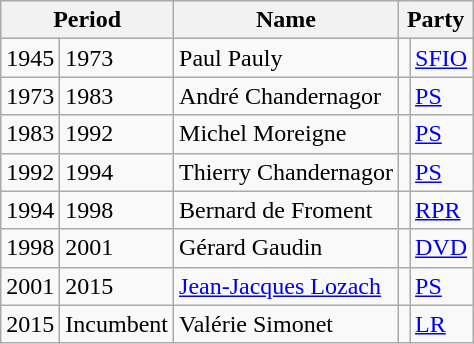<table class="wikitable">
<tr>
<th colspan="2">Period</th>
<th>Name</th>
<th colspan="2">Party</th>
</tr>
<tr>
<td>1945</td>
<td>1973</td>
<td>Paul Pauly</td>
<td></td>
<td><a href='#'>SFIO</a></td>
</tr>
<tr>
<td>1973</td>
<td>1983</td>
<td>André Chandernagor</td>
<td></td>
<td><a href='#'>PS</a></td>
</tr>
<tr>
<td>1983</td>
<td>1992</td>
<td>Michel Moreigne</td>
<td></td>
<td><a href='#'>PS</a></td>
</tr>
<tr>
<td>1992</td>
<td>1994</td>
<td>Thierry Chandernagor</td>
<td></td>
<td><a href='#'>PS</a></td>
</tr>
<tr>
<td>1994</td>
<td>1998</td>
<td>Bernard de Froment</td>
<td></td>
<td><a href='#'>RPR</a></td>
</tr>
<tr>
<td>1998</td>
<td>2001</td>
<td>Gérard Gaudin</td>
<td></td>
<td><a href='#'>DVD</a></td>
</tr>
<tr>
<td>2001</td>
<td>2015</td>
<td><a href='#'>Jean-Jacques Lozach</a></td>
<td></td>
<td><a href='#'>PS</a></td>
</tr>
<tr>
<td>2015</td>
<td>Incumbent</td>
<td>Valérie Simonet</td>
<td></td>
<td><a href='#'>LR</a></td>
</tr>
</table>
